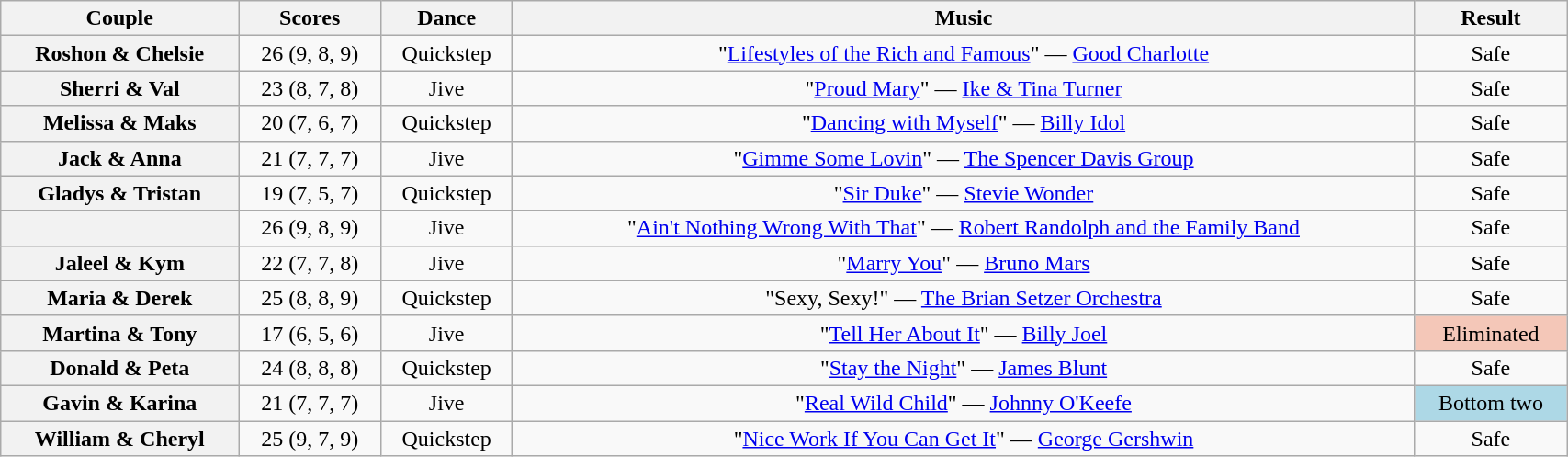<table class="wikitable sortable" style="text-align:center; width:90%">
<tr>
<th scope="col">Couple</th>
<th scope="col">Scores</th>
<th scope="col" class="unsortable">Dance</th>
<th scope="col" class="unsortable">Music</th>
<th scope="col" class="unsortable">Result</th>
</tr>
<tr>
<th scope="row">Roshon & Chelsie</th>
<td>26 (9, 8, 9)</td>
<td>Quickstep</td>
<td>"<a href='#'>Lifestyles of the Rich and Famous</a>" — <a href='#'>Good Charlotte</a></td>
<td>Safe</td>
</tr>
<tr>
<th scope="row">Sherri & Val</th>
<td>23 (8, 7, 8)</td>
<td>Jive</td>
<td>"<a href='#'>Proud Mary</a>" — <a href='#'>Ike & Tina Turner</a></td>
<td>Safe</td>
</tr>
<tr>
<th scope="row">Melissa & Maks</th>
<td>20 (7, 6, 7)</td>
<td>Quickstep</td>
<td>"<a href='#'>Dancing with Myself</a>" — <a href='#'>Billy Idol</a></td>
<td>Safe</td>
</tr>
<tr>
<th scope="row">Jack & Anna</th>
<td>21 (7, 7, 7)</td>
<td>Jive</td>
<td>"<a href='#'>Gimme Some Lovin</a>" — <a href='#'>The Spencer Davis Group</a></td>
<td>Safe</td>
</tr>
<tr>
<th scope="row">Gladys & Tristan</th>
<td>19 (7, 5, 7)</td>
<td>Quickstep</td>
<td>"<a href='#'>Sir Duke</a>" — <a href='#'>Stevie Wonder</a></td>
<td>Safe</td>
</tr>
<tr>
<th scope="row"></th>
<td>26 (9, 8, 9)</td>
<td>Jive</td>
<td>"<a href='#'>Ain't Nothing Wrong With That</a>" — <a href='#'>Robert Randolph and the Family Band</a></td>
<td>Safe</td>
</tr>
<tr>
<th scope="row">Jaleel & Kym</th>
<td>22 (7, 7, 8)</td>
<td>Jive</td>
<td>"<a href='#'>Marry You</a>" — <a href='#'>Bruno Mars</a></td>
<td>Safe</td>
</tr>
<tr>
<th scope="row">Maria & Derek</th>
<td>25 (8, 8, 9)</td>
<td>Quickstep</td>
<td>"Sexy, Sexy!" — <a href='#'>The Brian Setzer Orchestra</a></td>
<td>Safe</td>
</tr>
<tr>
<th scope="row">Martina & Tony</th>
<td>17 (6, 5, 6)</td>
<td>Jive</td>
<td>"<a href='#'>Tell Her About It</a>" — <a href='#'>Billy Joel</a></td>
<td bgcolor=f4c7b8>Eliminated</td>
</tr>
<tr>
<th scope="row">Donald & Peta</th>
<td>24 (8, 8, 8)</td>
<td>Quickstep</td>
<td>"<a href='#'>Stay the Night</a>" — <a href='#'>James Blunt</a></td>
<td>Safe</td>
</tr>
<tr>
<th scope="row">Gavin & Karina</th>
<td>21 (7, 7, 7)</td>
<td>Jive</td>
<td>"<a href='#'>Real Wild Child</a>" — <a href='#'>Johnny O'Keefe</a></td>
<td bgcolor=lightblue>Bottom two</td>
</tr>
<tr>
<th scope="row">William & Cheryl</th>
<td>25 (9, 7, 9)</td>
<td>Quickstep</td>
<td>"<a href='#'>Nice Work If You Can Get It</a>" — <a href='#'>George Gershwin</a></td>
<td>Safe</td>
</tr>
</table>
